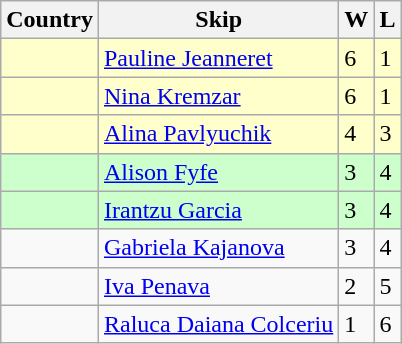<table class=wikitable>
<tr>
<th>Country</th>
<th>Skip</th>
<th>W</th>
<th>L</th>
</tr>
<tr bgcolor=#ffffcc>
<td></td>
<td><a href='#'>Pauline Jeanneret</a></td>
<td>6</td>
<td>1</td>
</tr>
<tr bgcolor=#ffffcc>
<td></td>
<td><a href='#'>Nina Kremzar</a></td>
<td>6</td>
<td>1</td>
</tr>
<tr bgcolor=#ffffcc>
<td></td>
<td><a href='#'>Alina Pavlyuchik</a></td>
<td>4</td>
<td>3</td>
</tr>
<tr bgcolor=#ccffcc>
<td></td>
<td><a href='#'>Alison Fyfe</a></td>
<td>3</td>
<td>4</td>
</tr>
<tr bgcolor=#ccffcc>
<td></td>
<td><a href='#'>Irantzu Garcia</a></td>
<td>3</td>
<td>4</td>
</tr>
<tr>
<td></td>
<td><a href='#'>Gabriela Kajanova</a></td>
<td>3</td>
<td>4</td>
</tr>
<tr>
<td></td>
<td><a href='#'>Iva Penava</a></td>
<td>2</td>
<td>5</td>
</tr>
<tr>
<td></td>
<td><a href='#'>Raluca Daiana Colceriu</a></td>
<td>1</td>
<td>6</td>
</tr>
</table>
